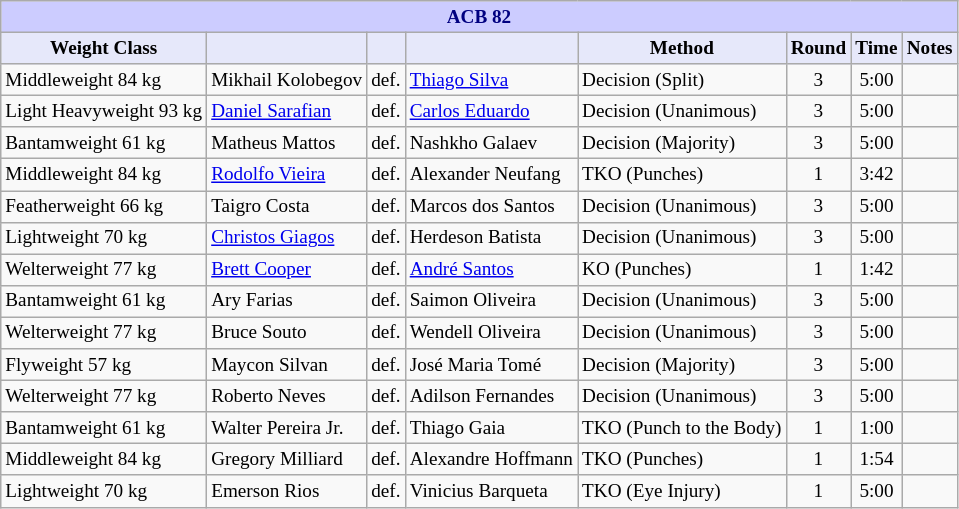<table class="wikitable" style="font-size: 80%;">
<tr>
<th colspan="8" style="background-color: #ccf; color: #000080; text-align: center;"><strong>ACB 82</strong></th>
</tr>
<tr>
<th colspan="1" style="background-color: #E6E8FA; color: #000000; text-align: center;">Weight Class</th>
<th colspan="1" style="background-color: #E6E8FA; color: #000000; text-align: center;"></th>
<th colspan="1" style="background-color: #E6E8FA; color: #000000; text-align: center;"></th>
<th colspan="1" style="background-color: #E6E8FA; color: #000000; text-align: center;"></th>
<th colspan="1" style="background-color: #E6E8FA; color: #000000; text-align: center;">Method</th>
<th colspan="1" style="background-color: #E6E8FA; color: #000000; text-align: center;">Round</th>
<th colspan="1" style="background-color: #E6E8FA; color: #000000; text-align: center;">Time</th>
<th colspan="1" style="background-color: #E6E8FA; color: #000000; text-align: center;">Notes</th>
</tr>
<tr>
<td>Middleweight 84 kg</td>
<td> Mikhail Kolobegov</td>
<td align=center>def.</td>
<td> <a href='#'>Thiago Silva</a></td>
<td>Decision (Split)</td>
<td align=center>3</td>
<td align=center>5:00</td>
<td></td>
</tr>
<tr>
<td>Light Heavyweight 93 kg</td>
<td> <a href='#'>Daniel Sarafian</a></td>
<td align=center>def.</td>
<td> <a href='#'>Carlos Eduardo</a></td>
<td>Decision (Unanimous)</td>
<td align=center>3</td>
<td align=center>5:00</td>
<td></td>
</tr>
<tr>
<td>Bantamweight 61 kg</td>
<td> Matheus Mattos</td>
<td align=center>def.</td>
<td> Nashkho Galaev</td>
<td>Decision (Majority)</td>
<td align=center>3</td>
<td align=center>5:00</td>
<td></td>
</tr>
<tr>
<td>Middleweight 84 kg</td>
<td> <a href='#'>Rodolfo Vieira</a></td>
<td align=center>def.</td>
<td> Alexander Neufang</td>
<td>TKO (Punches)</td>
<td align=center>1</td>
<td align=center>3:42</td>
<td></td>
</tr>
<tr>
<td>Featherweight 66 kg</td>
<td> Taigro Costa</td>
<td align=center>def.</td>
<td> Marcos dos Santos</td>
<td>Decision (Unanimous)</td>
<td align=center>3</td>
<td align=center>5:00</td>
<td></td>
</tr>
<tr>
<td>Lightweight 70 kg</td>
<td> <a href='#'>Christos Giagos</a></td>
<td align=center>def.</td>
<td> Herdeson Batista</td>
<td>Decision (Unanimous)</td>
<td align=center>3</td>
<td align=center>5:00</td>
<td></td>
</tr>
<tr>
<td>Welterweight 77 kg</td>
<td> <a href='#'>Brett Cooper</a></td>
<td align=center>def.</td>
<td> <a href='#'>André Santos</a></td>
<td>KO (Punches)</td>
<td align=center>1</td>
<td align=center>1:42</td>
<td></td>
</tr>
<tr>
<td>Bantamweight 61 kg</td>
<td> Ary Farias</td>
<td align=center>def.</td>
<td> Saimon Oliveira</td>
<td>Decision (Unanimous)</td>
<td align=center>3</td>
<td align=center>5:00</td>
<td></td>
</tr>
<tr>
<td>Welterweight 77 kg</td>
<td> Bruce Souto</td>
<td align=center>def.</td>
<td> Wendell Oliveira</td>
<td>Decision (Unanimous)</td>
<td align=center>3</td>
<td align=center>5:00</td>
<td></td>
</tr>
<tr>
<td>Flyweight 57 kg</td>
<td> Maycon Silvan</td>
<td align=center>def.</td>
<td> José Maria Tomé</td>
<td>Decision (Majority)</td>
<td align=center>3</td>
<td align=center>5:00</td>
<td></td>
</tr>
<tr>
<td>Welterweight 77 kg</td>
<td> Roberto Neves</td>
<td align=center>def.</td>
<td> Adilson Fernandes</td>
<td>Decision (Unanimous)</td>
<td align=center>3</td>
<td align=center>5:00</td>
<td></td>
</tr>
<tr>
<td>Bantamweight 61 kg</td>
<td> Walter Pereira Jr.</td>
<td align=center>def.</td>
<td> Thiago Gaia</td>
<td>TKO (Punch to the Body)</td>
<td align=center>1</td>
<td align=center>1:00</td>
<td></td>
</tr>
<tr>
<td>Middleweight 84 kg</td>
<td> Gregory Milliard</td>
<td align=center>def.</td>
<td> Alexandre Hoffmann</td>
<td>TKO (Punches)</td>
<td align=center>1</td>
<td align=center>1:54</td>
<td></td>
</tr>
<tr>
<td>Lightweight 70 kg</td>
<td> Emerson Rios</td>
<td align=center>def.</td>
<td> Vinicius Barqueta</td>
<td>TKO (Eye Injury)</td>
<td align=center>1</td>
<td align=center>5:00</td>
<td></td>
</tr>
</table>
